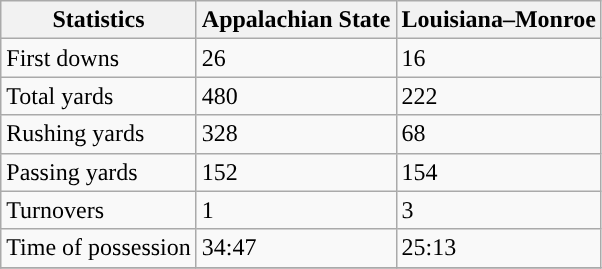<table class="wikitable">
<tr>
<th>Statistics</th>
<th>Appalachian State</th>
<th>Louisiana–Monroe</th>
</tr>
<tr>
<td>First downs</td>
<td>26</td>
<td>16</td>
</tr>
<tr>
<td>Total yards</td>
<td>480</td>
<td>222</td>
</tr>
<tr>
<td>Rushing yards</td>
<td>328</td>
<td>68</td>
</tr>
<tr>
<td>Passing yards</td>
<td>152</td>
<td>154</td>
</tr>
<tr>
<td>Turnovers</td>
<td>1</td>
<td>3</td>
</tr>
<tr>
<td>Time of possession</td>
<td>34:47</td>
<td>25:13</td>
</tr>
<tr>
</tr>
</table>
